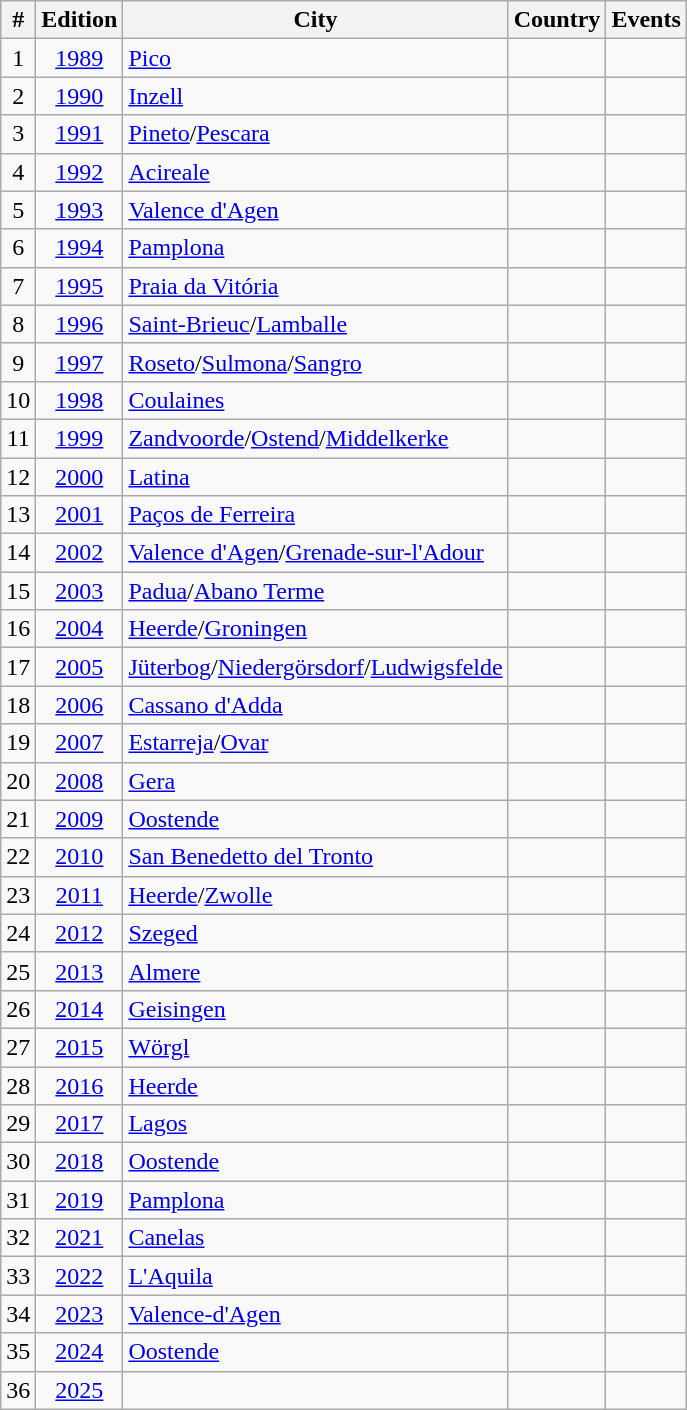<table class="wikitable">
<tr>
<th>#</th>
<th>Edition</th>
<th>City</th>
<th>Country</th>
<th>Events</th>
</tr>
<tr>
<td align=center>1</td>
<td align=center><a href='#'>1989</a></td>
<td><a href='#'>Pico</a></td>
<td></td>
<td></td>
</tr>
<tr>
<td align=center>2</td>
<td align=center><a href='#'>1990</a></td>
<td><a href='#'>Inzell</a></td>
<td></td>
<td></td>
</tr>
<tr>
<td align=center>3</td>
<td align=center><a href='#'>1991</a></td>
<td><a href='#'>Pineto</a>/<a href='#'>Pescara</a></td>
<td></td>
<td></td>
</tr>
<tr>
<td align=center>4</td>
<td align=center><a href='#'>1992</a></td>
<td><a href='#'>Acireale</a></td>
<td></td>
<td></td>
</tr>
<tr>
<td align=center>5</td>
<td align=center><a href='#'>1993</a></td>
<td><a href='#'>Valence d'Agen</a></td>
<td></td>
<td></td>
</tr>
<tr>
<td align=center>6</td>
<td align=center><a href='#'>1994</a></td>
<td><a href='#'>Pamplona</a></td>
<td></td>
<td></td>
</tr>
<tr>
<td align=center>7</td>
<td align=center><a href='#'>1995</a></td>
<td><a href='#'>Praia da Vitória</a></td>
<td></td>
<td></td>
</tr>
<tr>
<td align=center>8</td>
<td align=center><a href='#'>1996</a></td>
<td><a href='#'>Saint-Brieuc</a>/<a href='#'>Lamballe</a></td>
<td></td>
<td></td>
</tr>
<tr>
<td align=center>9</td>
<td align=center><a href='#'>1997</a></td>
<td><a href='#'>Roseto</a>/<a href='#'>Sulmona</a>/<a href='#'>Sangro</a></td>
<td></td>
<td></td>
</tr>
<tr>
<td align=center>10</td>
<td align=center><a href='#'>1998</a></td>
<td><a href='#'>Coulaines</a></td>
<td></td>
<td></td>
</tr>
<tr>
<td align=center>11</td>
<td align=center><a href='#'>1999</a></td>
<td><a href='#'>Zandvoorde</a>/<a href='#'>Ostend</a>/<a href='#'>Middelkerke</a></td>
<td></td>
<td></td>
</tr>
<tr>
<td align=center>12</td>
<td align=center><a href='#'>2000</a></td>
<td><a href='#'>Latina</a></td>
<td></td>
<td></td>
</tr>
<tr>
<td align=center>13</td>
<td align=center><a href='#'>2001</a></td>
<td><a href='#'>Paços de Ferreira</a></td>
<td></td>
<td></td>
</tr>
<tr>
<td align=center>14</td>
<td align=center><a href='#'>2002</a></td>
<td><a href='#'>Valence d'Agen</a>/<a href='#'>Grenade-sur-l'Adour</a></td>
<td></td>
<td></td>
</tr>
<tr>
<td align=center>15</td>
<td align=center><a href='#'>2003</a></td>
<td><a href='#'>Padua</a>/<a href='#'>Abano Terme</a></td>
<td></td>
<td></td>
</tr>
<tr>
<td align=center>16</td>
<td align=center><a href='#'>2004</a></td>
<td><a href='#'>Heerde</a>/<a href='#'>Groningen</a></td>
<td></td>
<td></td>
</tr>
<tr>
<td align=center>17</td>
<td align=center><a href='#'>2005</a></td>
<td><a href='#'>Jüterbog</a>/<a href='#'>Niedergörsdorf</a>/<a href='#'>Ludwigsfelde</a></td>
<td></td>
<td></td>
</tr>
<tr>
<td align=center>18</td>
<td align=center><a href='#'>2006</a></td>
<td><a href='#'>Cassano d'Adda</a></td>
<td></td>
<td></td>
</tr>
<tr>
<td align=center>19</td>
<td align=center><a href='#'>2007</a></td>
<td><a href='#'>Estarreja</a>/<a href='#'>Ovar</a></td>
<td></td>
<td></td>
</tr>
<tr>
<td align=center>20</td>
<td align=center><a href='#'>2008</a></td>
<td><a href='#'>Gera</a></td>
<td></td>
<td></td>
</tr>
<tr>
<td align=center>21</td>
<td align=center><a href='#'>2009</a></td>
<td><a href='#'>Oostende</a></td>
<td></td>
<td></td>
</tr>
<tr>
<td align=center>22</td>
<td align=center><a href='#'>2010</a></td>
<td><a href='#'>San Benedetto del Tronto</a></td>
<td></td>
<td></td>
</tr>
<tr>
<td align=center>23</td>
<td align=center><a href='#'>2011</a></td>
<td><a href='#'>Heerde</a>/<a href='#'>Zwolle</a></td>
<td></td>
<td></td>
</tr>
<tr>
<td align=center>24</td>
<td align=center><a href='#'>2012</a></td>
<td><a href='#'>Szeged</a></td>
<td></td>
<td></td>
</tr>
<tr>
<td align=center>25</td>
<td align=center><a href='#'>2013</a></td>
<td><a href='#'>Almere</a></td>
<td></td>
<td></td>
</tr>
<tr>
<td align=center>26</td>
<td align=center><a href='#'>2014</a></td>
<td><a href='#'>Geisingen</a></td>
<td></td>
<td></td>
</tr>
<tr>
<td align=center>27</td>
<td align=center><a href='#'>2015</a></td>
<td><a href='#'>Wörgl</a></td>
<td></td>
<td></td>
</tr>
<tr>
<td align=center>28</td>
<td align=center><a href='#'>2016</a></td>
<td><a href='#'>Heerde</a></td>
<td></td>
<td></td>
</tr>
<tr>
<td align=center>29</td>
<td align=center><a href='#'>2017</a></td>
<td><a href='#'>Lagos</a></td>
<td></td>
<td></td>
</tr>
<tr>
<td align=center>30</td>
<td align=center><a href='#'>2018</a></td>
<td><a href='#'>Oostende</a></td>
<td></td>
<td></td>
</tr>
<tr>
<td align=center>31</td>
<td align=center><a href='#'>2019</a></td>
<td><a href='#'>Pamplona</a></td>
<td></td>
<td></td>
</tr>
<tr>
<td align=center>32</td>
<td align=center><a href='#'>2021</a></td>
<td><a href='#'>Canelas</a></td>
<td></td>
<td></td>
</tr>
<tr>
<td align=center>33</td>
<td align=center><a href='#'>2022</a></td>
<td><a href='#'>L'Aquila</a></td>
<td></td>
<td></td>
</tr>
<tr>
<td align=center>34</td>
<td align=center><a href='#'>2023</a></td>
<td><a href='#'>Valence-d'Agen</a></td>
<td></td>
<td></td>
</tr>
<tr>
<td align=center>35</td>
<td align=center><a href='#'>2024</a></td>
<td><a href='#'>Oostende</a></td>
<td></td>
<td></td>
</tr>
<tr>
<td align=center>36</td>
<td align=center><a href='#'>2025</a></td>
<td><a href='#'></a></td>
<td></td>
<td></td>
</tr>
</table>
